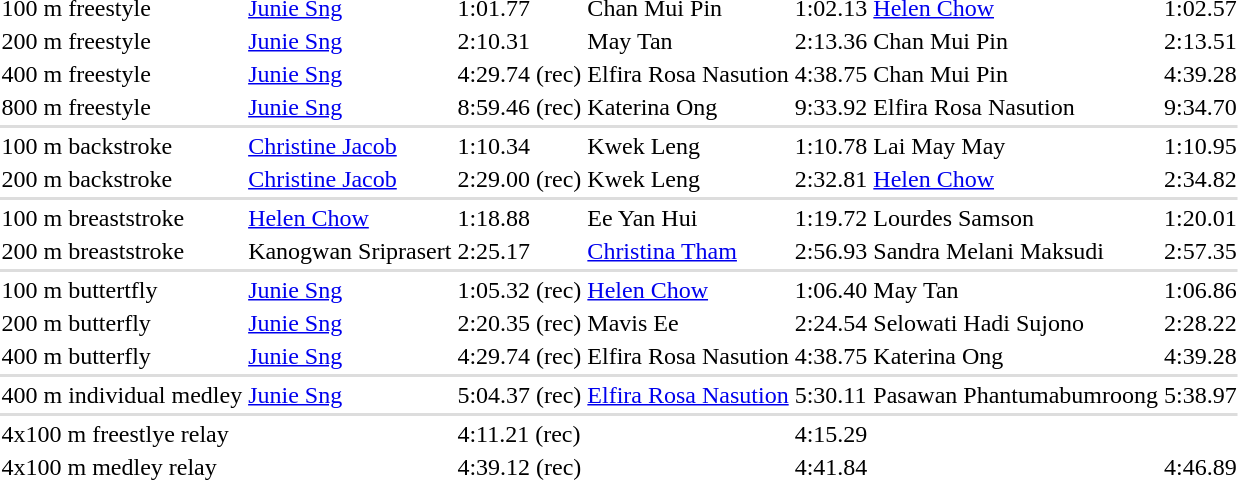<table>
<tr>
<td>100 m freestyle</td>
<td> <a href='#'>Junie Sng</a></td>
<td>1:01.77</td>
<td> Chan Mui Pin</td>
<td>1:02.13</td>
<td> <a href='#'>Helen Chow</a></td>
<td>1:02.57</td>
</tr>
<tr>
<td>200 m freestyle</td>
<td> <a href='#'>Junie Sng</a></td>
<td>2:10.31</td>
<td> May Tan</td>
<td>2:13.36</td>
<td> Chan Mui Pin</td>
<td>2:13.51</td>
</tr>
<tr>
<td>400 m freestyle</td>
<td> <a href='#'>Junie Sng</a></td>
<td>4:29.74 (rec)</td>
<td> Elfira Rosa Nasution</td>
<td>4:38.75</td>
<td> Chan Mui Pin</td>
<td>4:39.28</td>
</tr>
<tr>
<td>800 m freestyle</td>
<td> <a href='#'>Junie Sng</a></td>
<td>8:59.46 (rec)</td>
<td> Katerina Ong</td>
<td>9:33.92</td>
<td> Elfira Rosa Nasution</td>
<td>9:34.70</td>
</tr>
<tr bgcolor=#DDDDDD>
<td colspan=7></td>
</tr>
<tr>
<td>100 m backstroke</td>
<td> <a href='#'>Christine Jacob</a></td>
<td>1:10.34</td>
<td> Kwek Leng</td>
<td>1:10.78</td>
<td> Lai May May</td>
<td>1:10.95</td>
</tr>
<tr>
<td>200 m backstroke</td>
<td> <a href='#'>Christine Jacob</a></td>
<td>2:29.00 (rec)</td>
<td> Kwek Leng</td>
<td>2:32.81</td>
<td> <a href='#'>Helen Chow</a></td>
<td>2:34.82</td>
</tr>
<tr bgcolor=#DDDDDD>
<td colspan=7></td>
</tr>
<tr>
<td>100 m breaststroke</td>
<td> <a href='#'>Helen Chow</a></td>
<td>1:18.88</td>
<td> Ee Yan Hui</td>
<td>1:19.72</td>
<td> Lourdes Samson</td>
<td>1:20.01</td>
</tr>
<tr>
<td>200 m breaststroke</td>
<td> Kanogwan Sriprasert</td>
<td>2:25.17</td>
<td> <a href='#'>Christina Tham</a></td>
<td>2:56.93</td>
<td> Sandra Melani Maksudi</td>
<td>2:57.35</td>
</tr>
<tr bgcolor=#DDDDDD>
<td colspan=7></td>
</tr>
<tr>
<td>100 m buttertfly</td>
<td> <a href='#'>Junie Sng</a></td>
<td>1:05.32 (rec)</td>
<td> <a href='#'>Helen Chow</a></td>
<td>1:06.40</td>
<td> May Tan</td>
<td>1:06.86</td>
</tr>
<tr>
<td>200 m butterfly</td>
<td> <a href='#'>Junie Sng</a></td>
<td>2:20.35 (rec)</td>
<td> Mavis Ee</td>
<td>2:24.54</td>
<td> Selowati Hadi Sujono</td>
<td>2:28.22</td>
</tr>
<tr>
<td>400 m butterfly</td>
<td> <a href='#'>Junie Sng</a></td>
<td>4:29.74 (rec)</td>
<td> Elfira Rosa Nasution</td>
<td>4:38.75</td>
<td> Katerina Ong</td>
<td>4:39.28</td>
</tr>
<tr bgcolor=#DDDDDD>
<td colspan=7></td>
</tr>
<tr>
<td>400 m individual medley</td>
<td> <a href='#'>Junie Sng</a></td>
<td>5:04.37 (rec)</td>
<td> <a href='#'>Elfira Rosa Nasution</a></td>
<td>5:30.11</td>
<td> Pasawan Phantumabumroong</td>
<td>5:38.97</td>
</tr>
<tr bgcolor=#DDDDDD>
<td colspan=7></td>
</tr>
<tr>
<td>4x100 m freestlye relay</td>
<td></td>
<td>4:11.21 (rec)</td>
<td> <br>  </td>
<td>4:15.29</td>
<td></td>
<td></td>
</tr>
<tr>
<td>4x100 m medley relay</td>
<td></td>
<td>4:39.12 (rec)</td>
<td></td>
<td>4:41.84</td>
<td></td>
<td>4:46.89</td>
</tr>
</table>
